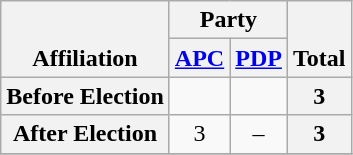<table class=wikitable style="text-align:center">
<tr style="vertical-align:bottom;">
<th rowspan=2>Affiliation</th>
<th colspan=2>Party</th>
<th rowspan=2>Total</th>
</tr>
<tr>
<th><a href='#'>APC</a></th>
<th><a href='#'>PDP</a></th>
</tr>
<tr>
<th>Before Election</th>
<td></td>
<td></td>
<th>3</th>
</tr>
<tr>
<th>After Election</th>
<td>3</td>
<td>–</td>
<th>3</th>
</tr>
<tr>
</tr>
</table>
